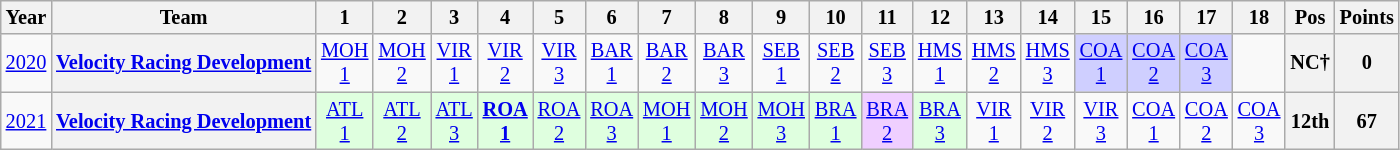<table class="wikitable" style="text-align:center; font-size:85%">
<tr>
<th>Year</th>
<th>Team</th>
<th>1</th>
<th>2</th>
<th>3</th>
<th>4</th>
<th>5</th>
<th>6</th>
<th>7</th>
<th>8</th>
<th>9</th>
<th>10</th>
<th>11</th>
<th>12</th>
<th>13</th>
<th>14</th>
<th>15</th>
<th>16</th>
<th>17</th>
<th>18</th>
<th>Pos</th>
<th>Points</th>
</tr>
<tr>
<td><a href='#'>2020</a></td>
<th nowrap><a href='#'>Velocity Racing Development</a></th>
<td style="background:#;"><a href='#'>MOH<br>1</a></td>
<td style="background:#;"><a href='#'>MOH<br>2</a></td>
<td style="background:#;"><a href='#'>VIR<br>1</a></td>
<td style="background:#;"><a href='#'>VIR<br>2</a></td>
<td style="background:#;"><a href='#'>VIR<br>3</a></td>
<td style="background:#;"><a href='#'>BAR<br>1</a></td>
<td style="background:#;"><a href='#'>BAR<br>2</a></td>
<td style="background:#;"><a href='#'>BAR<br>3</a></td>
<td style="background:#;"><a href='#'>SEB<br>1</a></td>
<td style="background:#;"><a href='#'>SEB<br>2</a></td>
<td style="background:#;"><a href='#'>SEB<br>3</a></td>
<td style="background:#;"><a href='#'>HMS<br>1</a></td>
<td style="background:#;"><a href='#'>HMS<br>2</a></td>
<td style="background:#;"><a href='#'>HMS<br>3</a></td>
<td style="background:#CFCFFF;"><a href='#'>COA<br>1</a><br></td>
<td style="background:#CFCFFF;"><a href='#'>COA<br>2</a><br></td>
<td style="background:#CFCFFF;"><a href='#'>COA<br>3</a><br></td>
<td></td>
<th>NC†</th>
<th>0</th>
</tr>
<tr>
<td><a href='#'>2021</a></td>
<th nowrap><a href='#'>Velocity Racing Development</a></th>
<td style="background:#DFFFDF;"><a href='#'>ATL<br>1</a><br></td>
<td style="background:#DFFFDF;"><a href='#'>ATL<br>2</a><br></td>
<td style="background:#DFFFDF;"><a href='#'>ATL<br>3</a><br></td>
<td style="background:#DFFFDF;"><strong><a href='#'>ROA<br>1</a></strong><br></td>
<td style="background:#DFFFDF;"><a href='#'>ROA<br>2</a><br></td>
<td style="background:#DFFFDF;"><a href='#'>ROA<br>3</a><br></td>
<td style="background:#DFFFDF;"><a href='#'>MOH<br>1</a><br></td>
<td style="background:#DFFFDF;"><a href='#'>MOH<br>2</a><br></td>
<td style="background:#DFFFDF;"><a href='#'>MOH<br>3</a><br></td>
<td style="background:#DFFFDF;"><a href='#'>BRA<br>1</a><br></td>
<td style="background:#EFCFFF;"><a href='#'>BRA<br>2</a><br></td>
<td style="background:#DFFFDF;"><a href='#'>BRA<br>3</a><br></td>
<td style="background:#;"><a href='#'>VIR<br>1</a></td>
<td style="background:#;"><a href='#'>VIR<br>2</a></td>
<td style="background:#;"><a href='#'>VIR<br>3</a></td>
<td style="background:#;"><a href='#'>COA<br>1</a></td>
<td style="background:#;"><a href='#'>COA<br>2</a></td>
<td style="background:#;"><a href='#'>COA<br>3</a></td>
<th>12th</th>
<th>67</th>
</tr>
</table>
